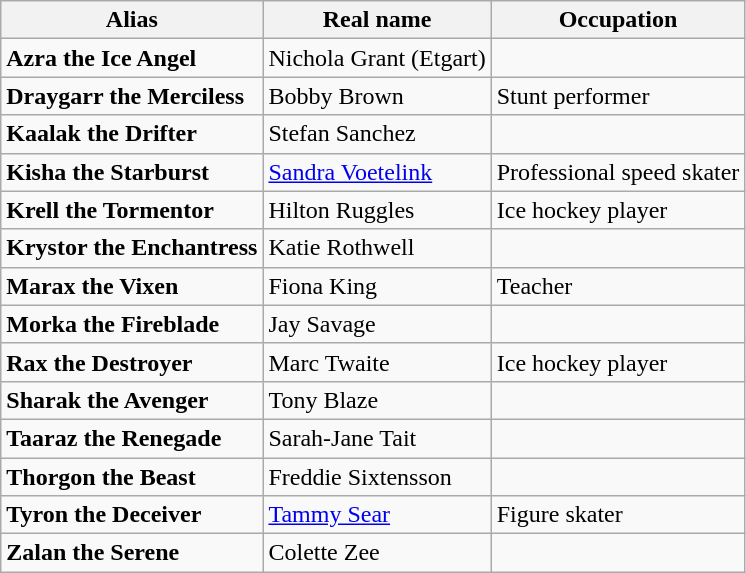<table class="wikitable">
<tr>
<th>Alias</th>
<th>Real name</th>
<th>Occupation</th>
</tr>
<tr>
<td><strong>Azra the Ice Angel</strong></td>
<td>Nichola Grant (Etgart)</td>
<td></td>
</tr>
<tr>
<td><strong>Draygarr the Merciless</strong></td>
<td>Bobby Brown</td>
<td>Stunt performer</td>
</tr>
<tr>
<td><strong>Kaalak the Drifter</strong></td>
<td>Stefan Sanchez</td>
<td></td>
</tr>
<tr>
<td><strong>Kisha the Starburst</strong></td>
<td><a href='#'>Sandra Voetelink</a></td>
<td>Professional speed skater</td>
</tr>
<tr>
<td><strong>Krell the Tormentor</strong></td>
<td>Hilton Ruggles</td>
<td>Ice hockey player</td>
</tr>
<tr>
<td><strong>Krystor the Enchantress</strong></td>
<td>Katie Rothwell</td>
<td></td>
</tr>
<tr>
<td><strong>Marax the Vixen</strong></td>
<td>Fiona King</td>
<td>Teacher</td>
</tr>
<tr>
<td><strong>Morka the Fireblade</strong></td>
<td>Jay Savage</td>
<td></td>
</tr>
<tr>
<td><strong>Rax the Destroyer</strong></td>
<td>Marc Twaite</td>
<td>Ice hockey player</td>
</tr>
<tr>
<td><strong>Sharak the Avenger</strong></td>
<td>Tony Blaze</td>
<td></td>
</tr>
<tr>
<td><strong>Taaraz the Renegade</strong></td>
<td>Sarah-Jane Tait</td>
<td></td>
</tr>
<tr>
<td><strong>Thorgon the Beast</strong></td>
<td>Freddie Sixtensson</td>
<td></td>
</tr>
<tr>
<td><strong>Tyron the Deceiver</strong></td>
<td><a href='#'>Tammy Sear</a></td>
<td>Figure skater</td>
</tr>
<tr>
<td><strong>Zalan the Serene</strong></td>
<td>Colette Zee</td>
<td></td>
</tr>
</table>
